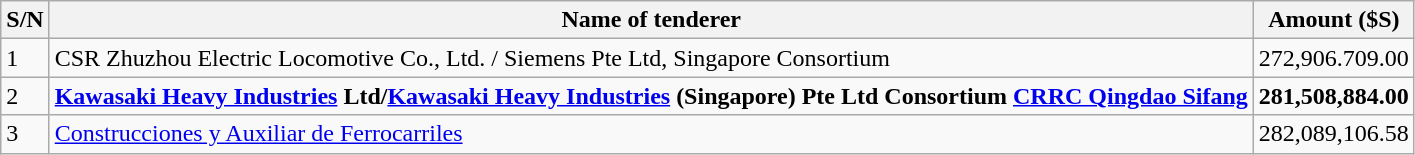<table class="wikitable">
<tr>
<th>S/N</th>
<th>Name of tenderer</th>
<th>Amount ($S)</th>
</tr>
<tr>
<td>1</td>
<td>CSR Zhuzhou Electric Locomotive Co., Ltd. / Siemens Pte Ltd, Singapore Consortium</td>
<td>272,906.709.00</td>
</tr>
<tr>
<td>2</td>
<td><strong><a href='#'>Kawasaki Heavy Industries</a> Ltd/<a href='#'>Kawasaki Heavy Industries</a> (Singapore) Pte Ltd Consortium <a href='#'>CRRC Qingdao Sifang</a></strong></td>
<td><strong>281,508,884.00</strong></td>
</tr>
<tr>
<td>3</td>
<td><a href='#'>Construcciones y Auxiliar de Ferrocarriles</a></td>
<td>282,089,106.58</td>
</tr>
</table>
